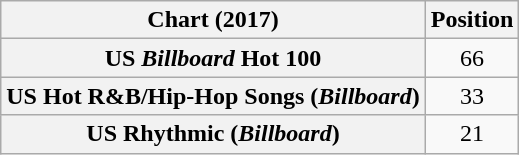<table class="wikitable sortable plainrowheaders" style="text-align:center">
<tr>
<th scope="col">Chart (2017)</th>
<th scope="col">Position</th>
</tr>
<tr>
<th scope="row">US <em>Billboard</em> Hot 100</th>
<td>66</td>
</tr>
<tr>
<th scope="row">US Hot R&B/Hip-Hop Songs (<em>Billboard</em>)</th>
<td>33</td>
</tr>
<tr>
<th scope="row">US Rhythmic (<em>Billboard</em>)</th>
<td>21</td>
</tr>
</table>
